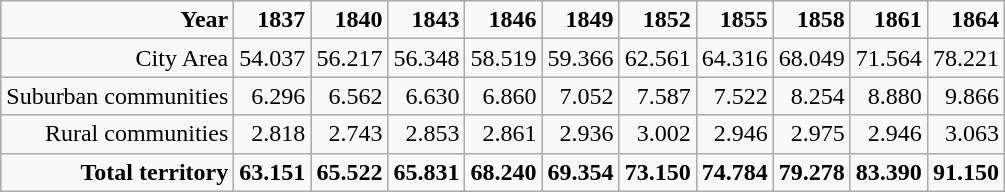<table class="wikitable" style="text-align:right" |>
<tr>
<td><strong>Year</strong></td>
<td><strong>1837</strong></td>
<td><strong>1840</strong></td>
<td><strong>1843</strong></td>
<td><strong>1846</strong></td>
<td><strong>1849</strong></td>
<td><strong>1852</strong></td>
<td><strong>1855</strong></td>
<td><strong>1858</strong></td>
<td><strong>1861</strong></td>
<td><strong>1864</strong></td>
</tr>
<tr>
<td>City Area</td>
<td>54.037</td>
<td>56.217</td>
<td>56.348</td>
<td>58.519</td>
<td>59.366</td>
<td>62.561</td>
<td>64.316</td>
<td>68.049</td>
<td>71.564</td>
<td>78.221</td>
</tr>
<tr>
<td>Suburban communities</td>
<td>6.296</td>
<td>6.562</td>
<td>6.630</td>
<td>6.860</td>
<td>7.052</td>
<td>7.587</td>
<td>7.522</td>
<td>8.254</td>
<td>8.880</td>
<td>9.866</td>
</tr>
<tr>
<td>Rural communities</td>
<td>2.818</td>
<td>2.743</td>
<td>2.853</td>
<td>2.861</td>
<td>2.936</td>
<td>3.002</td>
<td>2.946</td>
<td>2.975</td>
<td>2.946</td>
<td>3.063</td>
</tr>
<tr>
<td><strong>Total territory</strong></td>
<td><strong>63.151</strong></td>
<td><strong>65.522</strong></td>
<td><strong>65.831</strong></td>
<td><strong>68.240</strong></td>
<td><strong>69.354</strong></td>
<td><strong>73.150</strong></td>
<td><strong>74.784</strong></td>
<td><strong>79.278</strong></td>
<td><strong>83.390</strong></td>
<td><strong>91.150</strong></td>
</tr>
</table>
